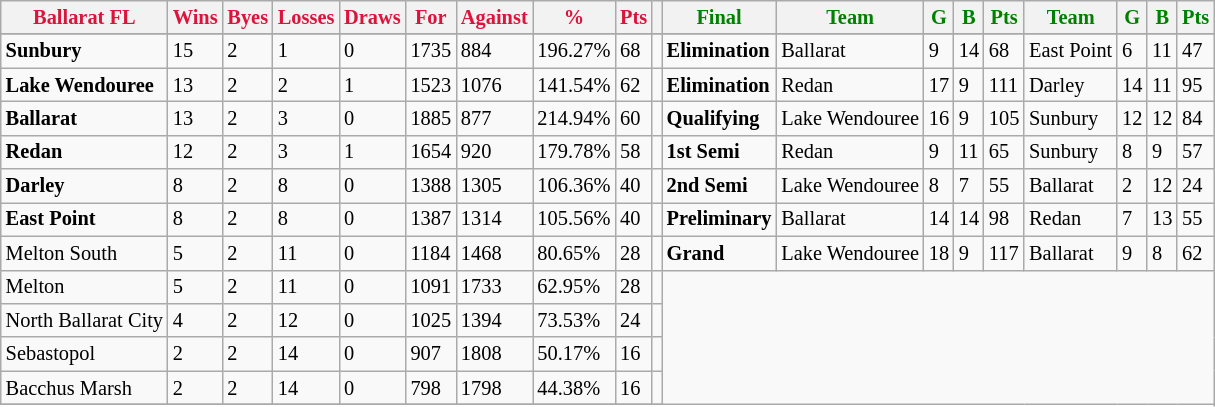<table style="font-size: 85%; text-align: left;" class="wikitable">
<tr>
<th style="color:crimson">Ballarat FL</th>
<th style="color:crimson">Wins</th>
<th style="color:crimson">Byes</th>
<th style="color:crimson">Losses</th>
<th style="color:crimson">Draws</th>
<th style="color:crimson">For</th>
<th style="color:crimson">Against</th>
<th style="color:crimson">%</th>
<th style="color:crimson">Pts</th>
<th></th>
<th style="color:green">Final</th>
<th style="color:green">Team</th>
<th style="color:green">G</th>
<th style="color:green">B</th>
<th style="color:green">Pts</th>
<th style="color:green">Team</th>
<th style="color:green">G</th>
<th style="color:green">B</th>
<th style="color:green">Pts</th>
</tr>
<tr>
</tr>
<tr>
</tr>
<tr>
<td><strong>	Sunbury	</strong></td>
<td>15</td>
<td>2</td>
<td>1</td>
<td>0</td>
<td>1735</td>
<td>884</td>
<td>196.27%</td>
<td>68</td>
<td></td>
<td><strong>Elimination</strong></td>
<td>Ballarat</td>
<td>9</td>
<td>14</td>
<td>68</td>
<td>East Point</td>
<td>6</td>
<td>11</td>
<td>47</td>
</tr>
<tr>
<td><strong>	Lake Wendouree	</strong></td>
<td>13</td>
<td>2</td>
<td>2</td>
<td>1</td>
<td>1523</td>
<td>1076</td>
<td>141.54%</td>
<td>62</td>
<td></td>
<td><strong>Elimination</strong></td>
<td>Redan</td>
<td>17</td>
<td>9</td>
<td>111</td>
<td>Darley</td>
<td>14</td>
<td>11</td>
<td>95</td>
</tr>
<tr>
<td><strong>	Ballarat	</strong></td>
<td>13</td>
<td>2</td>
<td>3</td>
<td>0</td>
<td>1885</td>
<td>877</td>
<td>214.94%</td>
<td>60</td>
<td></td>
<td><strong>Qualifying</strong></td>
<td>Lake Wendouree</td>
<td>16</td>
<td>9</td>
<td>105</td>
<td>Sunbury</td>
<td>12</td>
<td>12</td>
<td>84</td>
</tr>
<tr>
<td><strong>	Redan	</strong></td>
<td>12</td>
<td>2</td>
<td>3</td>
<td>1</td>
<td>1654</td>
<td>920</td>
<td>179.78%</td>
<td>58</td>
<td></td>
<td><strong>1st Semi</strong></td>
<td>Redan</td>
<td>9</td>
<td>11</td>
<td>65</td>
<td>Sunbury</td>
<td>8</td>
<td>9</td>
<td>57</td>
</tr>
<tr>
<td><strong>	Darley	</strong></td>
<td>8</td>
<td>2</td>
<td>8</td>
<td>0</td>
<td>1388</td>
<td>1305</td>
<td>106.36%</td>
<td>40</td>
<td></td>
<td><strong>2nd Semi</strong></td>
<td>Lake Wendouree</td>
<td>8</td>
<td>7</td>
<td>55</td>
<td>Ballarat</td>
<td>2</td>
<td>12</td>
<td>24</td>
</tr>
<tr>
<td><strong>	East Point	</strong></td>
<td>8</td>
<td>2</td>
<td>8</td>
<td>0</td>
<td>1387</td>
<td>1314</td>
<td>105.56%</td>
<td>40</td>
<td></td>
<td><strong>Preliminary</strong></td>
<td>Ballarat</td>
<td>14</td>
<td>14</td>
<td>98</td>
<td>Redan</td>
<td>7</td>
<td>13</td>
<td>55</td>
</tr>
<tr>
<td>Melton South</td>
<td>5</td>
<td>2</td>
<td>11</td>
<td>0</td>
<td>1184</td>
<td>1468</td>
<td>80.65%</td>
<td>28</td>
<td></td>
<td><strong>Grand</strong></td>
<td>Lake Wendouree</td>
<td>18</td>
<td>9</td>
<td>117</td>
<td>Ballarat</td>
<td>9</td>
<td>8</td>
<td>62</td>
</tr>
<tr>
<td>Melton</td>
<td>5</td>
<td>2</td>
<td>11</td>
<td>0</td>
<td>1091</td>
<td>1733</td>
<td>62.95%</td>
<td>28</td>
<td></td>
</tr>
<tr>
<td>North Ballarat City</td>
<td>4</td>
<td>2</td>
<td>12</td>
<td>0</td>
<td>1025</td>
<td>1394</td>
<td>73.53%</td>
<td>24</td>
<td></td>
</tr>
<tr>
<td>Sebastopol</td>
<td>2</td>
<td>2</td>
<td>14</td>
<td>0</td>
<td>907</td>
<td>1808</td>
<td>50.17%</td>
<td>16</td>
<td></td>
</tr>
<tr>
<td>Bacchus Marsh</td>
<td>2</td>
<td>2</td>
<td>14</td>
<td>0</td>
<td>798</td>
<td>1798</td>
<td>44.38%</td>
<td>16</td>
<td></td>
</tr>
<tr>
</tr>
</table>
